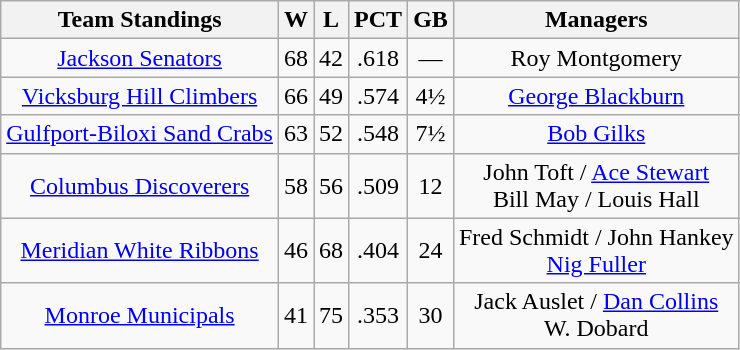<table class="wikitable" style="text-align:center">
<tr>
<th>Team Standings</th>
<th>W</th>
<th>L</th>
<th>PCT</th>
<th>GB</th>
<th>Managers</th>
</tr>
<tr>
<td><a href='#'>Jackson Senators</a></td>
<td>68</td>
<td>42</td>
<td>.618</td>
<td>—</td>
<td>Roy Montgomery</td>
</tr>
<tr>
<td><a href='#'>Vicksburg Hill Climbers</a></td>
<td>66</td>
<td>49</td>
<td>.574</td>
<td>4½</td>
<td><a href='#'>George Blackburn</a></td>
</tr>
<tr>
<td><a href='#'>Gulfport-Biloxi Sand Crabs</a></td>
<td>63</td>
<td>52</td>
<td>.548</td>
<td>7½</td>
<td><a href='#'>Bob Gilks</a></td>
</tr>
<tr>
<td><a href='#'>Columbus Discoverers</a></td>
<td>58</td>
<td>56</td>
<td>.509</td>
<td>12</td>
<td>John Toft / <a href='#'>Ace Stewart</a> <br> Bill May / Louis Hall</td>
</tr>
<tr>
<td><a href='#'>Meridian White Ribbons</a></td>
<td>46</td>
<td>68</td>
<td>.404</td>
<td>24</td>
<td>Fred Schmidt / John Hankey <br> <a href='#'>Nig Fuller</a></td>
</tr>
<tr>
<td><a href='#'>Monroe Municipals</a></td>
<td>41</td>
<td>75</td>
<td>.353</td>
<td>30</td>
<td>Jack Auslet / <a href='#'>Dan Collins</a> <br> W. Dobard</td>
</tr>
</table>
